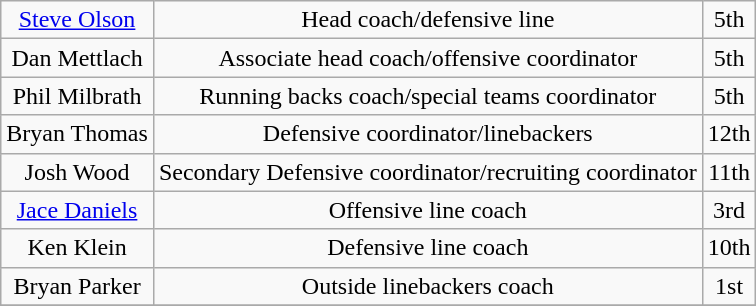<table class="wikitable">
<tr align="center">
<td><a href='#'>Steve Olson</a></td>
<td>Head coach/defensive line</td>
<td>5th</td>
</tr>
<tr align="center">
<td>Dan Mettlach</td>
<td>Associate head coach/offensive coordinator</td>
<td>5th</td>
</tr>
<tr align="center">
<td>Phil Milbrath</td>
<td>Running backs coach/special teams coordinator</td>
<td>5th</td>
</tr>
<tr align="center">
<td>Bryan Thomas</td>
<td>Defensive coordinator/linebackers</td>
<td>12th</td>
</tr>
<tr align="center">
<td>Josh Wood</td>
<td>Secondary Defensive coordinator/recruiting coordinator</td>
<td>11th</td>
</tr>
<tr align="center">
<td><a href='#'>Jace Daniels</a></td>
<td>Offensive line coach</td>
<td>3rd</td>
</tr>
<tr align="center">
<td>Ken Klein</td>
<td>Defensive line coach</td>
<td>10th</td>
</tr>
<tr align="center">
<td>Bryan Parker</td>
<td>Outside linebackers coach</td>
<td>1st</td>
</tr>
<tr align="center">
</tr>
</table>
